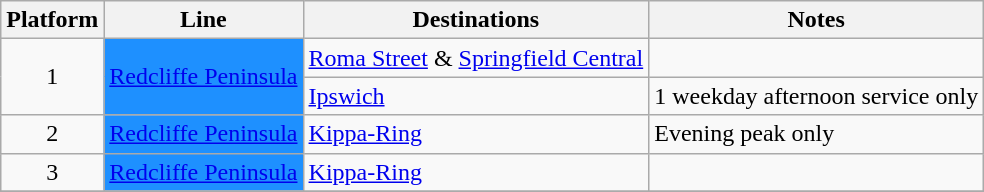<table class="wikitable" style="float: none; margin: 0.5em; ">
<tr>
<th>Platform</th>
<th>Line</th>
<th>Destinations</th>
<th>Notes</th>
</tr>
<tr>
<td rowspan="2" style="text-align:center;">1</td>
<td rowspan="2" style=background:#1e90ff><a href='#'><span>Redcliffe Peninsula</span></a></td>
<td><a href='#'>Roma Street</a> & <a href='#'>Springfield Central</a></td>
<td></td>
</tr>
<tr>
<td><a href='#'>Ipswich</a></td>
<td>1 weekday afternoon service only</td>
</tr>
<tr>
<td style="text-align:center;">2</td>
<td style=background:#1e90ff><a href='#'><span>Redcliffe Peninsula</span></a></td>
<td><a href='#'>Kippa-Ring</a></td>
<td>Evening peak only</td>
</tr>
<tr>
<td style="text-align:center;">3</td>
<td style=background:#1e90ff><a href='#'><span>Redcliffe Peninsula</span></a></td>
<td><a href='#'>Kippa-Ring</a></td>
<td></td>
</tr>
<tr>
</tr>
</table>
